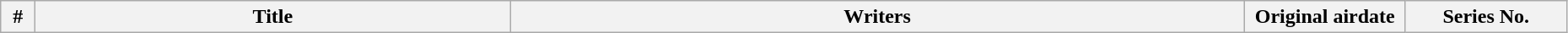<table class="wikitable plainrowheaders" style="width:98%;">
<tr>
<th width="20">#</th>
<th>Title</th>
<th>Writers</th>
<th width="120">Original airdate</th>
<th width="120">Series No.<br>





</th>
</tr>
</table>
